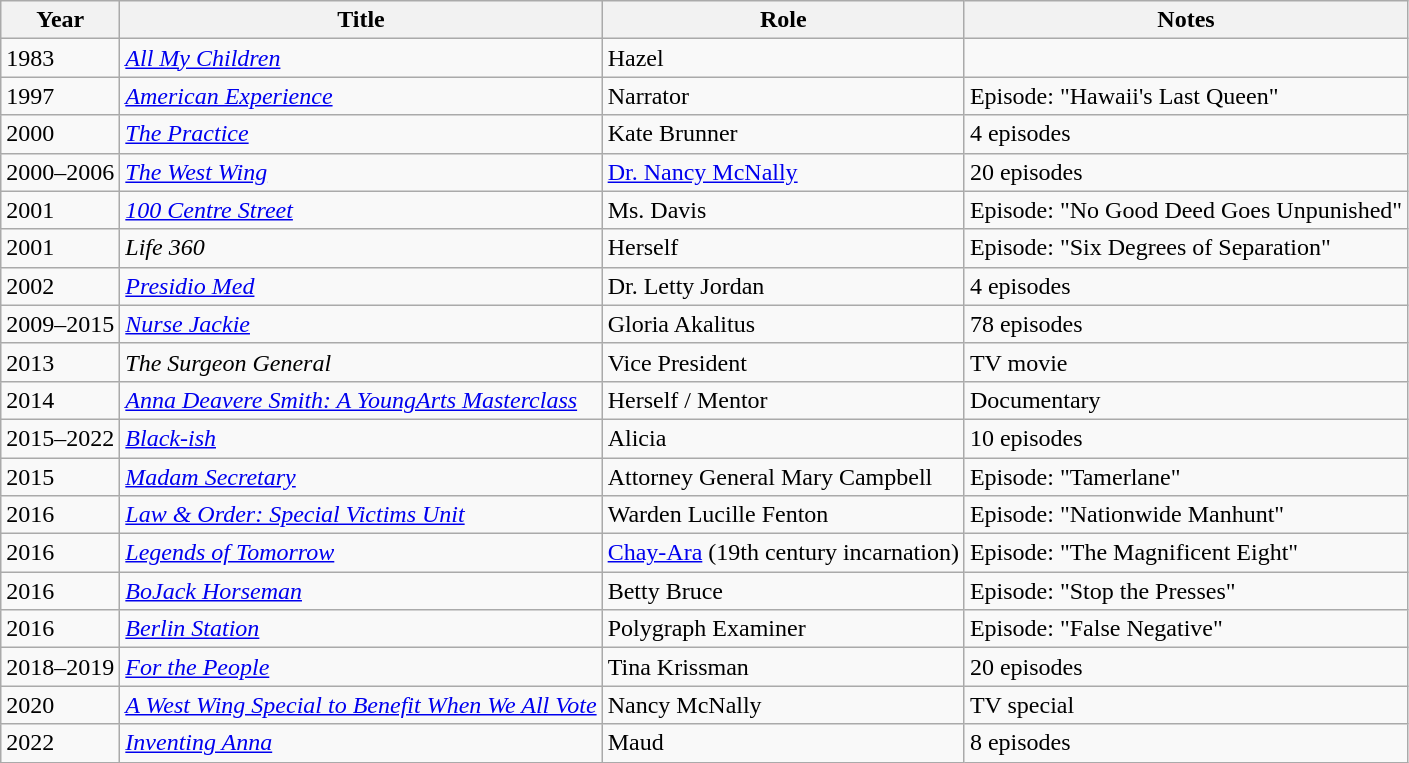<table class="wikitable sortable">
<tr>
<th>Year</th>
<th>Title</th>
<th>Role</th>
<th class="unsortable">Notes</th>
</tr>
<tr>
<td>1983</td>
<td><em><a href='#'>All My Children</a></em></td>
<td>Hazel</td>
<td></td>
</tr>
<tr>
<td>1997</td>
<td><em><a href='#'>American Experience</a></em></td>
<td>Narrator</td>
<td>Episode: "Hawaii's Last Queen"</td>
</tr>
<tr>
<td>2000</td>
<td><em><a href='#'>The Practice</a></em></td>
<td>Kate Brunner</td>
<td>4 episodes</td>
</tr>
<tr>
<td>2000–2006</td>
<td><em><a href='#'>The West Wing</a></em></td>
<td><a href='#'>Dr. Nancy McNally</a></td>
<td>20 episodes</td>
</tr>
<tr>
<td>2001</td>
<td><em><a href='#'>100 Centre Street</a></em></td>
<td>Ms. Davis</td>
<td>Episode: "No Good Deed Goes Unpunished"</td>
</tr>
<tr>
<td>2001</td>
<td><em>Life 360</em></td>
<td>Herself</td>
<td>Episode: "Six Degrees of Separation"</td>
</tr>
<tr>
<td>2002</td>
<td><em><a href='#'>Presidio Med</a></em></td>
<td>Dr. Letty Jordan</td>
<td>4 episodes</td>
</tr>
<tr>
<td>2009–2015</td>
<td><em><a href='#'>Nurse Jackie</a></em></td>
<td>Gloria Akalitus</td>
<td>78 episodes</td>
</tr>
<tr>
<td>2013</td>
<td><em>The Surgeon General</em></td>
<td>Vice President</td>
<td>TV movie</td>
</tr>
<tr>
<td>2014</td>
<td><em><a href='#'>Anna Deavere Smith: A YoungArts Masterclass</a></em></td>
<td>Herself / Mentor</td>
<td>Documentary</td>
</tr>
<tr>
<td>2015–2022</td>
<td><em><a href='#'>Black-ish</a></em></td>
<td>Alicia</td>
<td>10 episodes</td>
</tr>
<tr>
<td>2015</td>
<td><em><a href='#'>Madam Secretary</a></em></td>
<td>Attorney General Mary Campbell</td>
<td>Episode: "Tamerlane"</td>
</tr>
<tr>
<td>2016</td>
<td><em><a href='#'>Law & Order: Special Victims Unit</a></em></td>
<td>Warden Lucille Fenton</td>
<td>Episode: "Nationwide Manhunt"</td>
</tr>
<tr>
<td>2016</td>
<td><em><a href='#'>Legends of Tomorrow</a></em></td>
<td><a href='#'>Chay-Ara</a> (19th century incarnation)</td>
<td>Episode: "The Magnificent Eight"</td>
</tr>
<tr>
<td>2016</td>
<td><em><a href='#'>BoJack Horseman</a></em></td>
<td>Betty Bruce</td>
<td>Episode: "Stop the Presses"</td>
</tr>
<tr>
<td>2016</td>
<td><em><a href='#'>Berlin Station</a></em></td>
<td>Polygraph Examiner</td>
<td>Episode: "False Negative"</td>
</tr>
<tr>
<td>2018–2019</td>
<td><em><a href='#'>For the People</a></em></td>
<td>Tina Krissman</td>
<td>20 episodes</td>
</tr>
<tr>
<td>2020</td>
<td><em><a href='#'>A West Wing Special to Benefit When We All Vote</a></em></td>
<td>Nancy McNally</td>
<td>TV special</td>
</tr>
<tr>
<td>2022</td>
<td><em><a href='#'>Inventing Anna</a></em></td>
<td>Maud</td>
<td>8 episodes</td>
</tr>
</table>
